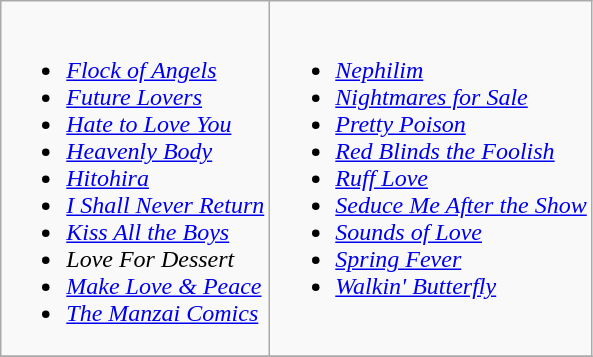<table class="wikitable">
<tr>
<td valign=top><br><ul><li><em><a href='#'>Flock of Angels</a></em></li><li><em><a href='#'>Future Lovers</a></em></li><li><em><a href='#'>Hate to Love You</a></em></li><li><em><a href='#'>Heavenly Body</a></em></li><li><em><a href='#'>Hitohira</a></em></li><li><em><a href='#'>I Shall Never Return</a></em></li><li><em><a href='#'>Kiss All the Boys</a></em></li><li><em>Love For Dessert</em></li><li><em><a href='#'>Make Love & Peace</a></em></li><li><em><a href='#'>The Manzai Comics</a></em></li></ul></td>
<td valign=top><br><ul><li><em><a href='#'>Nephilim</a></em></li><li><em><a href='#'>Nightmares for Sale</a></em></li><li><em><a href='#'>Pretty Poison</a></em></li><li><em><a href='#'>Red Blinds the Foolish</a></em></li><li><em><a href='#'>Ruff Love</a></em></li><li><em><a href='#'>Seduce Me After the Show</a></em></li><li><em><a href='#'>Sounds of Love</a></em></li><li><em><a href='#'>Spring Fever</a></em></li><li><em><a href='#'>Walkin' Butterfly</a></em></li></ul></td>
</tr>
<tr>
</tr>
</table>
